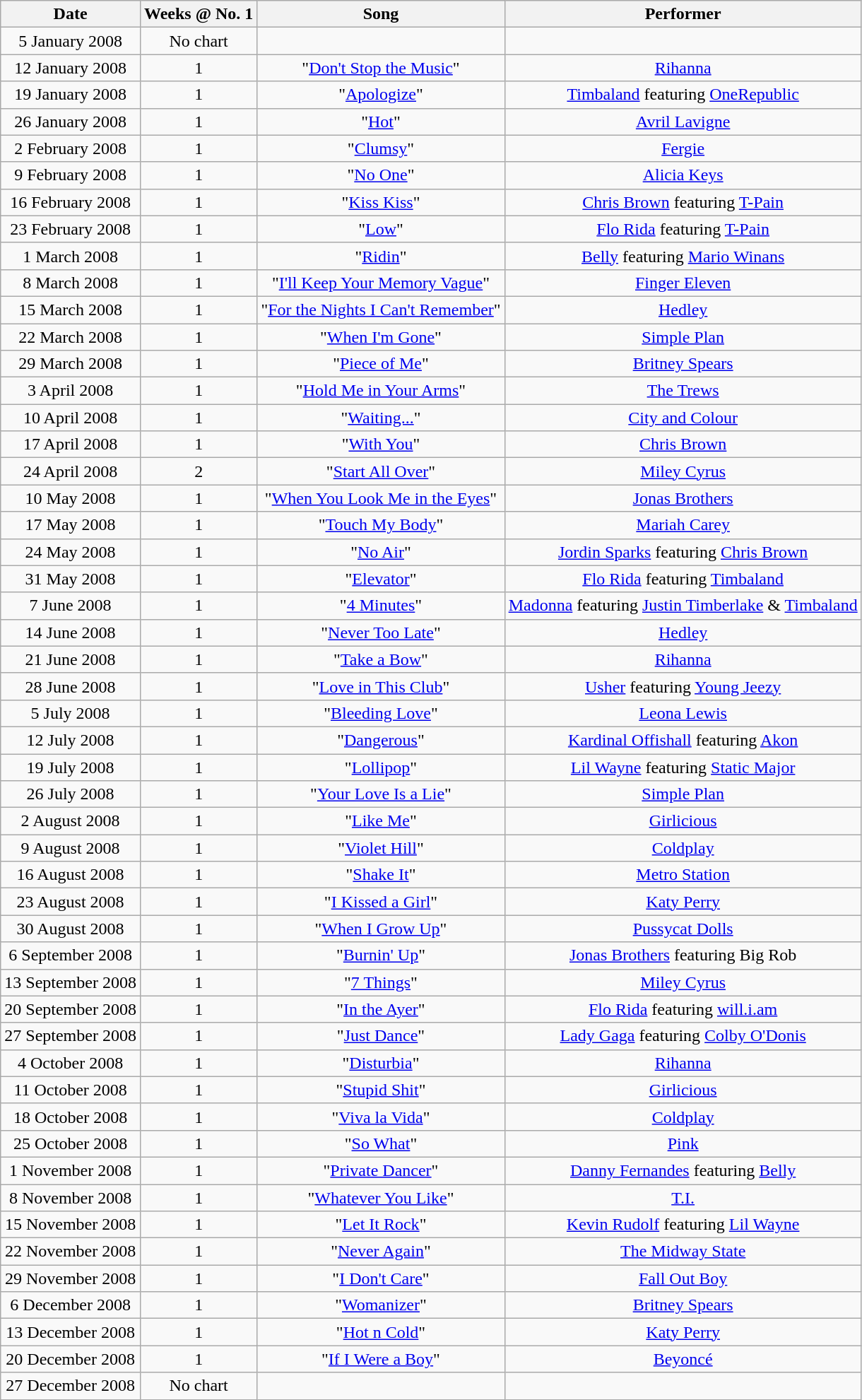<table class="wikitable" style="text-align: center;">
<tr>
<th>Date</th>
<th>Weeks @ No. 1</th>
<th>Song</th>
<th>Performer</th>
</tr>
<tr>
<td>5 January 2008</td>
<td>No chart</td>
<td></td>
<td></td>
</tr>
<tr>
<td>12 January 2008</td>
<td>1</td>
<td>"<a href='#'>Don't Stop the Music</a>"</td>
<td><a href='#'>Rihanna</a></td>
</tr>
<tr>
<td>19 January 2008</td>
<td>1</td>
<td>"<a href='#'>Apologize</a>"</td>
<td><a href='#'>Timbaland</a> featuring <a href='#'>OneRepublic</a></td>
</tr>
<tr>
<td>26 January 2008</td>
<td>1</td>
<td>"<a href='#'>Hot</a>"</td>
<td><a href='#'>Avril Lavigne</a></td>
</tr>
<tr>
<td>2 February 2008</td>
<td>1</td>
<td>"<a href='#'>Clumsy</a>"</td>
<td><a href='#'>Fergie</a></td>
</tr>
<tr>
<td>9 February 2008</td>
<td>1</td>
<td>"<a href='#'>No One</a>"</td>
<td><a href='#'>Alicia Keys</a></td>
</tr>
<tr>
<td>16 February 2008</td>
<td>1</td>
<td>"<a href='#'>Kiss Kiss</a>"</td>
<td><a href='#'>Chris Brown</a> featuring <a href='#'>T-Pain</a></td>
</tr>
<tr>
<td>23 February 2008</td>
<td>1</td>
<td>"<a href='#'>Low</a>"</td>
<td><a href='#'>Flo Rida</a> featuring <a href='#'>T-Pain</a></td>
</tr>
<tr>
<td>1 March 2008</td>
<td>1</td>
<td>"<a href='#'>Ridin</a>"</td>
<td><a href='#'>Belly</a> featuring <a href='#'>Mario Winans</a></td>
</tr>
<tr>
<td>8 March 2008</td>
<td>1</td>
<td>"<a href='#'>I'll Keep Your Memory Vague</a>"</td>
<td><a href='#'>Finger Eleven</a></td>
</tr>
<tr>
<td>15 March 2008</td>
<td>1</td>
<td>"<a href='#'>For the Nights I Can't Remember</a>"</td>
<td><a href='#'>Hedley</a></td>
</tr>
<tr>
<td>22 March 2008</td>
<td>1</td>
<td>"<a href='#'>When I'm Gone</a>"</td>
<td><a href='#'>Simple Plan</a></td>
</tr>
<tr>
<td>29 March 2008</td>
<td>1</td>
<td>"<a href='#'>Piece of Me</a>"</td>
<td><a href='#'>Britney Spears</a></td>
</tr>
<tr>
<td>3 April 2008</td>
<td>1</td>
<td>"<a href='#'>Hold Me in Your Arms</a>"</td>
<td><a href='#'>The Trews</a></td>
</tr>
<tr>
<td>10 April 2008</td>
<td>1</td>
<td>"<a href='#'>Waiting...</a>"</td>
<td><a href='#'>City and Colour</a></td>
</tr>
<tr>
<td>17 April 2008</td>
<td>1</td>
<td>"<a href='#'>With You</a>"</td>
<td><a href='#'>Chris Brown</a></td>
</tr>
<tr>
<td>24 April 2008</td>
<td>2</td>
<td>"<a href='#'>Start All Over</a>"</td>
<td><a href='#'>Miley Cyrus</a></td>
</tr>
<tr>
<td>10 May 2008</td>
<td>1</td>
<td>"<a href='#'>When You Look Me in the Eyes</a>"</td>
<td><a href='#'>Jonas Brothers</a></td>
</tr>
<tr>
<td>17 May 2008</td>
<td>1</td>
<td>"<a href='#'>Touch My Body</a>"</td>
<td><a href='#'>Mariah Carey</a></td>
</tr>
<tr>
<td>24 May 2008</td>
<td>1</td>
<td>"<a href='#'>No Air</a>"</td>
<td><a href='#'>Jordin Sparks</a> featuring <a href='#'>Chris Brown</a></td>
</tr>
<tr>
<td>31 May 2008</td>
<td>1</td>
<td>"<a href='#'>Elevator</a>"</td>
<td><a href='#'>Flo Rida</a> featuring <a href='#'>Timbaland</a></td>
</tr>
<tr>
<td>7 June 2008</td>
<td>1</td>
<td>"<a href='#'>4 Minutes</a>"</td>
<td><a href='#'>Madonna</a> featuring <a href='#'>Justin Timberlake</a> & <a href='#'>Timbaland</a></td>
</tr>
<tr>
<td>14 June 2008</td>
<td>1</td>
<td>"<a href='#'>Never Too Late</a>"</td>
<td><a href='#'>Hedley</a></td>
</tr>
<tr>
<td>21 June 2008</td>
<td>1</td>
<td>"<a href='#'>Take a Bow</a>"</td>
<td><a href='#'>Rihanna</a></td>
</tr>
<tr>
<td>28 June 2008</td>
<td>1</td>
<td>"<a href='#'>Love in This Club</a>"</td>
<td><a href='#'>Usher</a> featuring <a href='#'>Young Jeezy</a></td>
</tr>
<tr>
<td>5 July 2008</td>
<td>1</td>
<td>"<a href='#'>Bleeding Love</a>"</td>
<td><a href='#'>Leona Lewis</a></td>
</tr>
<tr>
<td>12 July 2008</td>
<td>1</td>
<td>"<a href='#'>Dangerous</a>"</td>
<td><a href='#'>Kardinal Offishall</a> featuring <a href='#'>Akon</a></td>
</tr>
<tr>
<td>19 July 2008</td>
<td>1</td>
<td>"<a href='#'>Lollipop</a>"</td>
<td><a href='#'>Lil Wayne</a> featuring <a href='#'>Static Major</a></td>
</tr>
<tr>
<td>26 July 2008</td>
<td>1</td>
<td>"<a href='#'>Your Love Is a Lie</a>"</td>
<td><a href='#'>Simple Plan</a></td>
</tr>
<tr>
<td>2 August 2008</td>
<td>1</td>
<td>"<a href='#'>Like Me</a>"</td>
<td><a href='#'>Girlicious</a></td>
</tr>
<tr>
<td>9 August 2008</td>
<td>1</td>
<td>"<a href='#'>Violet Hill</a>"</td>
<td><a href='#'>Coldplay</a></td>
</tr>
<tr>
<td>16 August 2008</td>
<td>1</td>
<td>"<a href='#'>Shake It</a>"</td>
<td><a href='#'>Metro Station</a></td>
</tr>
<tr>
<td>23 August 2008</td>
<td>1</td>
<td>"<a href='#'>I Kissed a Girl</a>"</td>
<td><a href='#'>Katy Perry</a></td>
</tr>
<tr>
<td>30 August 2008</td>
<td>1</td>
<td>"<a href='#'>When I Grow Up</a>"</td>
<td><a href='#'>Pussycat Dolls</a></td>
</tr>
<tr>
<td>6 September 2008</td>
<td>1</td>
<td>"<a href='#'>Burnin' Up</a>"</td>
<td><a href='#'>Jonas Brothers</a> featuring Big Rob</td>
</tr>
<tr>
<td>13 September 2008</td>
<td>1</td>
<td>"<a href='#'>7 Things</a>"</td>
<td><a href='#'>Miley Cyrus</a></td>
</tr>
<tr>
<td>20 September 2008</td>
<td>1</td>
<td>"<a href='#'>In the Ayer</a>"</td>
<td><a href='#'>Flo Rida</a> featuring <a href='#'>will.i.am</a></td>
</tr>
<tr>
<td>27 September 2008</td>
<td>1</td>
<td>"<a href='#'>Just Dance</a>"</td>
<td><a href='#'>Lady Gaga</a> featuring <a href='#'>Colby O'Donis</a></td>
</tr>
<tr>
<td>4 October 2008</td>
<td>1</td>
<td>"<a href='#'>Disturbia</a>"</td>
<td><a href='#'>Rihanna</a></td>
</tr>
<tr>
<td>11 October 2008</td>
<td>1</td>
<td>"<a href='#'>Stupid Shit</a>"</td>
<td><a href='#'>Girlicious</a></td>
</tr>
<tr>
<td>18 October 2008</td>
<td>1</td>
<td>"<a href='#'>Viva la Vida</a>"</td>
<td><a href='#'>Coldplay</a></td>
</tr>
<tr>
<td>25 October 2008</td>
<td>1</td>
<td>"<a href='#'>So What</a>"</td>
<td><a href='#'>Pink</a></td>
</tr>
<tr>
<td>1 November 2008</td>
<td>1</td>
<td>"<a href='#'>Private Dancer</a>"</td>
<td><a href='#'>Danny Fernandes</a> featuring <a href='#'>Belly</a></td>
</tr>
<tr>
<td>8 November 2008</td>
<td>1</td>
<td>"<a href='#'>Whatever You Like</a>"</td>
<td><a href='#'>T.I.</a></td>
</tr>
<tr>
<td>15 November 2008</td>
<td>1</td>
<td>"<a href='#'>Let It Rock</a>"</td>
<td><a href='#'>Kevin Rudolf</a> featuring <a href='#'>Lil Wayne</a></td>
</tr>
<tr>
<td>22 November 2008</td>
<td>1</td>
<td>"<a href='#'>Never Again</a>"</td>
<td><a href='#'>The Midway State</a></td>
</tr>
<tr>
<td>29 November 2008</td>
<td>1</td>
<td>"<a href='#'>I Don't Care</a>"</td>
<td><a href='#'>Fall Out Boy</a></td>
</tr>
<tr>
<td>6 December 2008</td>
<td>1</td>
<td>"<a href='#'>Womanizer</a>"</td>
<td><a href='#'>Britney Spears</a></td>
</tr>
<tr>
<td>13 December 2008</td>
<td>1</td>
<td>"<a href='#'>Hot n Cold</a>"</td>
<td><a href='#'>Katy Perry</a></td>
</tr>
<tr>
<td>20 December 2008</td>
<td>1</td>
<td>"<a href='#'>If I Were a Boy</a>"</td>
<td><a href='#'>Beyoncé</a></td>
</tr>
<tr>
<td>27 December 2008</td>
<td>No chart</td>
<td></td>
<td></td>
</tr>
</table>
